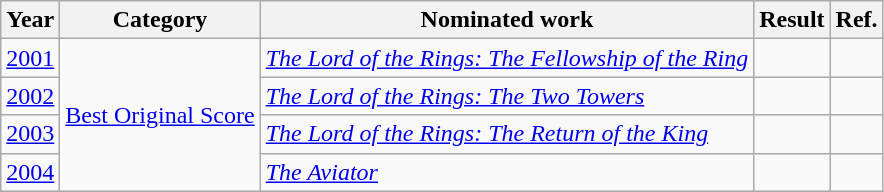<table class="wikitable">
<tr>
<th>Year</th>
<th>Category</th>
<th>Nominated work</th>
<th>Result</th>
<th>Ref.</th>
</tr>
<tr>
<td><a href='#'>2001</a></td>
<td rowspan="4"><a href='#'>Best Original Score</a></td>
<td><em><a href='#'>The Lord of the Rings: The Fellowship of the Ring</a></em></td>
<td></td>
<td align="center"></td>
</tr>
<tr>
<td><a href='#'>2002</a></td>
<td><em><a href='#'>The Lord of the Rings: The Two Towers</a></em></td>
<td></td>
<td align="center"></td>
</tr>
<tr>
<td><a href='#'>2003</a></td>
<td><em><a href='#'>The Lord of the Rings: The Return of the King</a></em></td>
<td></td>
<td align="center"></td>
</tr>
<tr>
<td><a href='#'>2004</a></td>
<td><em><a href='#'>The Aviator</a></em></td>
<td></td>
<td align="center"></td>
</tr>
</table>
